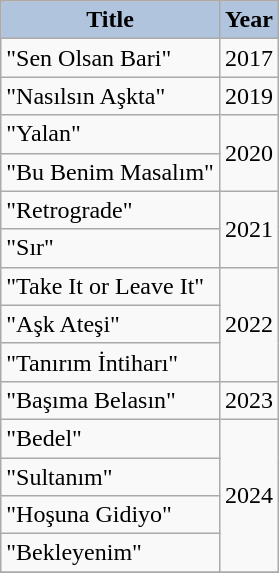<table class="wikitable">
<tr>
<th style="background:LightSteelBlue">Title</th>
<th style="background:LightSteelBlue">Year</th>
</tr>
<tr>
<td>"Sen Olsan Bari"</td>
<td>2017</td>
</tr>
<tr>
<td>"Nasılsın Aşkta"</td>
<td>2019</td>
</tr>
<tr>
<td>"Yalan"</td>
<td rowspan="2">2020</td>
</tr>
<tr>
<td>"Bu Benim Masalım"</td>
</tr>
<tr>
<td>"Retrograde"</td>
<td rowspan="2">2021</td>
</tr>
<tr>
<td>"Sır"</td>
</tr>
<tr>
<td>"Take It or Leave It"</td>
<td rowspan="3">2022</td>
</tr>
<tr>
<td>"Aşk Ateşi"</td>
</tr>
<tr>
<td>"Tanırım İntiharı"</td>
</tr>
<tr>
<td>"Başıma Belasın"</td>
<td>2023</td>
</tr>
<tr>
<td>"Bedel"</td>
<td rowspan="4">2024</td>
</tr>
<tr>
<td>"Sultanım"</td>
</tr>
<tr>
<td>"Hoşuna Gidiyo"</td>
</tr>
<tr>
<td>"Bekleyenim"</td>
</tr>
<tr>
</tr>
</table>
